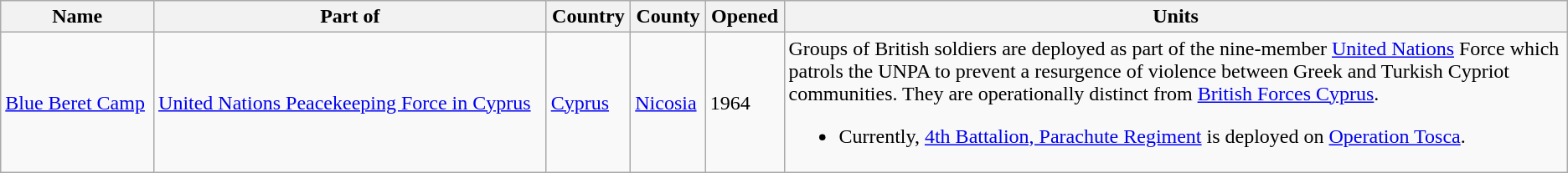<table class="wikitable sortable" border="1">
<tr>
<th style="width="15%">Name</th>
<th style="width="15%">Part of</th>
<th style="width="4%">Country</th>
<th style="width="10%">County</th>
<th style="width="5%">Opened</th>
<th style="class="unsortable" width="50%">Units</th>
</tr>
<tr>
<td><a href='#'>Blue Beret Camp</a></td>
<td><a href='#'>United Nations Peacekeeping Force in Cyprus</a></td>
<td><a href='#'>Cyprus</a></td>
<td><a href='#'>Nicosia</a></td>
<td>1964</td>
<td>Groups of British soldiers are deployed as part of the nine-member <a href='#'>United Nations</a> Force which patrols the UNPA to prevent a resurgence of violence between Greek and Turkish Cypriot communities. They are operationally distinct from <a href='#'>British Forces Cyprus</a>.<br><ul><li>Currently, <a href='#'>4th Battalion, Parachute Regiment</a> is deployed on <a href='#'>Operation Tosca</a>.</li></ul></td>
</tr>
</table>
